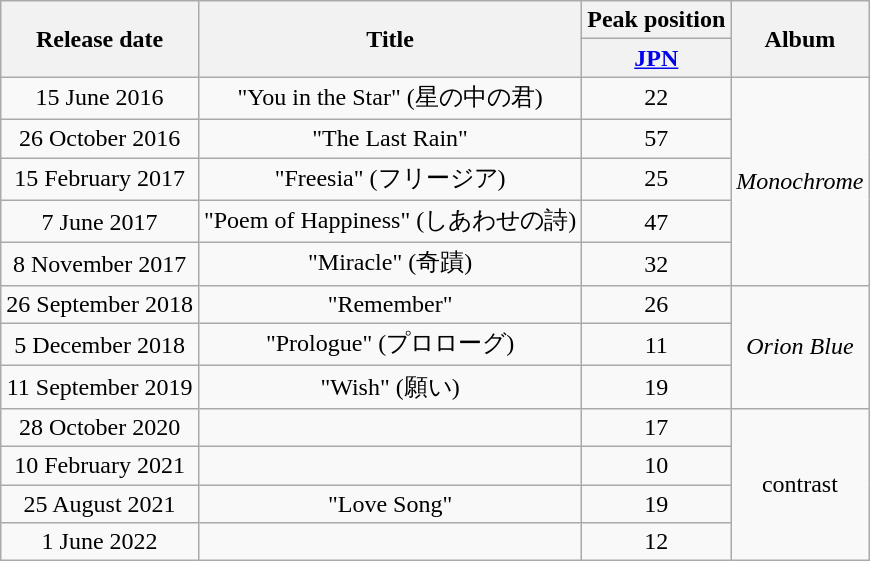<table class="wikitable" style="text-align:center">
<tr>
<th scope="col" rowspan="2">Release date</th>
<th scope="col" rowspan="2">Title</th>
<th scope="col" colspan="1">Peak position</th>
<th scope="col" rowspan="2">Album</th>
</tr>
<tr>
<th align="center"><a href='#'>JPN</a><br></th>
</tr>
<tr>
<td>15 June 2016</td>
<td>"You in the Star" (星の中の君)</td>
<td>22</td>
<td rowspan="5"><em>Monochrome</em></td>
</tr>
<tr>
<td>26 October 2016</td>
<td>"The Last Rain"</td>
<td>57</td>
</tr>
<tr>
<td>15 February 2017</td>
<td>"Freesia" (フリージア)</td>
<td>25</td>
</tr>
<tr>
<td>7 June 2017</td>
<td>"Poem of Happiness" (しあわせの詩)</td>
<td>47</td>
</tr>
<tr>
<td>8 November 2017</td>
<td>"Miracle" (奇蹟)</td>
<td>32</td>
</tr>
<tr>
<td>26 September 2018</td>
<td>"Remember"</td>
<td>26</td>
<td rowspan="3"><em>Orion Blue</em></td>
</tr>
<tr>
<td>5 December 2018</td>
<td>"Prologue" (プロローグ)</td>
<td>11</td>
</tr>
<tr>
<td>11 September 2019</td>
<td>"Wish" (願い)</td>
<td>19</td>
</tr>
<tr>
<td>28 October 2020</td>
<td></td>
<td>17</td>
<td rowspan="4">contrast</td>
</tr>
<tr>
<td>10 February 2021</td>
<td></td>
<td>10</td>
</tr>
<tr>
<td>25 August 2021</td>
<td>"Love Song"</td>
<td>19</td>
</tr>
<tr>
<td>1 June 2022</td>
<td></td>
<td>12</td>
</tr>
</table>
